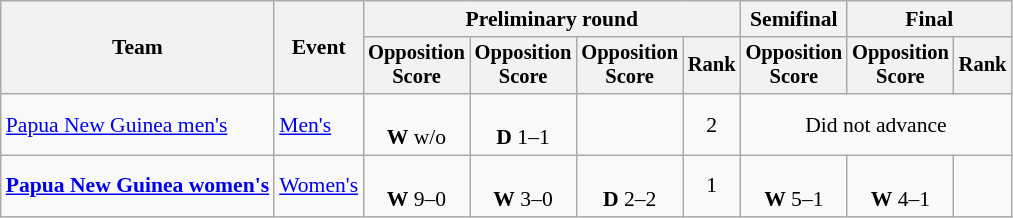<table class=wikitable style=font-size:90%;text-align:center>
<tr>
<th rowspan=2>Team</th>
<th rowspan=2>Event</th>
<th colspan=4>Preliminary round</th>
<th colspan=1>Semifinal</th>
<th colspan=2>Final</th>
</tr>
<tr style=font-size:95%>
<th>Opposition<br>Score</th>
<th>Opposition<br>Score</th>
<th>Opposition<br>Score</th>
<th>Rank</th>
<th>Opposition<br>Score</th>
<th>Opposition<br>Score</th>
<th>Rank</th>
</tr>
<tr>
<td align=left><a href='#'>Papua New Guinea men's</a></td>
<td align=left><a href='#'>Men's</a></td>
<td><br><strong>W</strong> w/o</td>
<td><br><strong>D</strong> 1–1</td>
<td></td>
<td>2</td>
<td colspan=3>Did not advance</td>
</tr>
<tr>
<td align=left><strong><a href='#'>Papua New Guinea women's</a></strong></td>
<td align=left><a href='#'>Women's</a></td>
<td><br><strong>W</strong> 9–0</td>
<td><br><strong>W</strong> 3–0</td>
<td><br><strong>D</strong> 2–2</td>
<td>1</td>
<td><br><strong>W</strong> 5–1</td>
<td><br><strong>W</strong> 4–1</td>
<td></td>
</tr>
</table>
